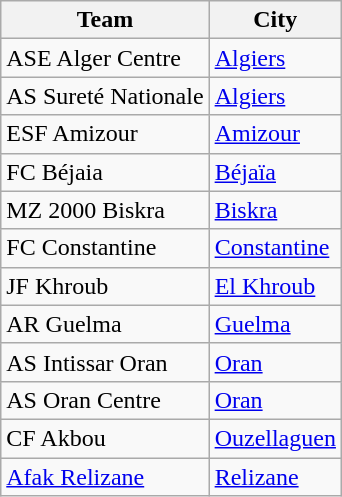<table class="sortable wikitable">
<tr align=center>
<th>Team</th>
<th>City</th>
</tr>
<tr>
<td>ASE Alger Centre</td>
<td><a href='#'>Algiers</a></td>
</tr>
<tr>
<td>AS Sureté Nationale</td>
<td><a href='#'>Algiers</a></td>
</tr>
<tr>
<td>ESF Amizour</td>
<td><a href='#'>Amizour</a></td>
</tr>
<tr>
<td>FC Béjaia</td>
<td><a href='#'>Béjaïa</a></td>
</tr>
<tr>
<td>MZ 2000 Biskra</td>
<td><a href='#'>Biskra</a></td>
</tr>
<tr>
<td>FC Constantine</td>
<td><a href='#'>Constantine</a></td>
</tr>
<tr>
<td>JF Khroub</td>
<td><a href='#'>El Khroub</a></td>
</tr>
<tr>
<td>AR Guelma</td>
<td><a href='#'>Guelma</a></td>
</tr>
<tr>
<td>AS Intissar Oran</td>
<td><a href='#'>Oran</a></td>
</tr>
<tr>
<td>AS Oran Centre</td>
<td><a href='#'>Oran</a></td>
</tr>
<tr>
<td>CF Akbou</td>
<td><a href='#'>Ouzellaguen</a></td>
</tr>
<tr>
<td><a href='#'>Afak Relizane</a></td>
<td><a href='#'>Relizane</a></td>
</tr>
</table>
